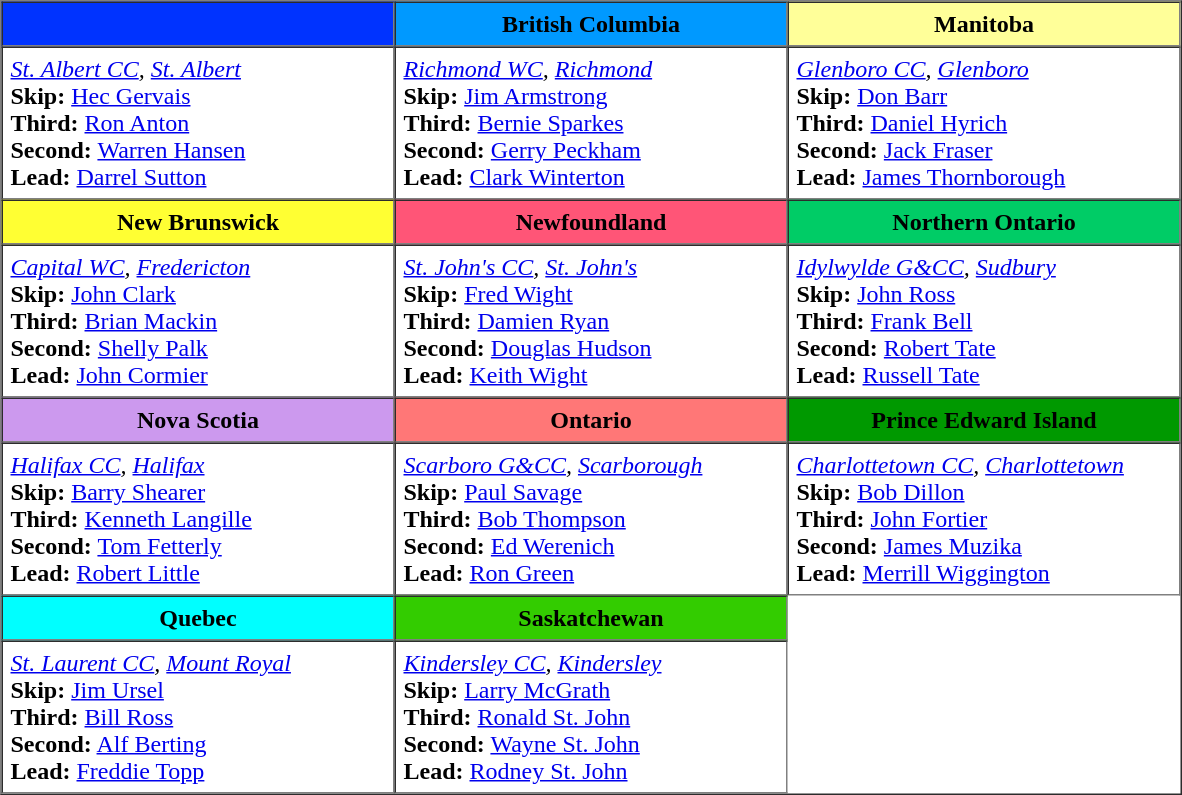<table border=1 cellpadding=5 cellspacing=0>
<tr>
<th style="background:#03f; width:200px;"></th>
<th style="background:#09f; width:200px;">British Columbia</th>
<th style="background:#ff9; width:200px;">Manitoba</th>
</tr>
<tr>
<td><em><a href='#'>St. Albert CC</a>, <a href='#'>St. Albert</a></em><br><strong>Skip:</strong> <a href='#'>Hec Gervais</a><br>
<strong>Third:</strong> <a href='#'>Ron Anton</a><br>
<strong>Second:</strong> <a href='#'>Warren Hansen</a><br>
<strong>Lead:</strong> <a href='#'>Darrel Sutton</a></td>
<td><em><a href='#'>Richmond WC</a>, <a href='#'>Richmond</a></em><br><strong>Skip:</strong> <a href='#'>Jim Armstrong</a><br>
<strong>Third:</strong> <a href='#'>Bernie Sparkes</a><br>
<strong>Second:</strong> <a href='#'>Gerry Peckham</a><br>
<strong>Lead:</strong> <a href='#'>Clark Winterton</a></td>
<td><em><a href='#'>Glenboro CC</a>, <a href='#'>Glenboro</a></em><br><strong>Skip:</strong> <a href='#'>Don Barr</a><br>
<strong>Third:</strong> <a href='#'>Daniel Hyrich</a><br>
<strong>Second:</strong> <a href='#'>Jack Fraser</a><br>
<strong>Lead:</strong> <a href='#'>James Thornborough</a></td>
</tr>
<tr>
<th style="background:#ff3; width:250px;">New Brunswick</th>
<th style="background:#f57; width:250px;">Newfoundland</th>
<th style="background:#0c6; width:250px;">Northern Ontario</th>
</tr>
<tr>
<td><em><a href='#'>Capital WC</a>, <a href='#'>Fredericton</a></em><br><strong>Skip:</strong> <a href='#'>John Clark</a><br>
<strong>Third:</strong> <a href='#'>Brian Mackin</a><br>
<strong>Second:</strong> <a href='#'>Shelly Palk</a><br>
<strong>Lead:</strong> <a href='#'>John Cormier</a></td>
<td><em><a href='#'>St. John's CC</a>, <a href='#'>St. John's</a></em><br><strong>Skip:</strong> <a href='#'>Fred Wight</a><br>
<strong>Third:</strong> <a href='#'>Damien Ryan</a><br>
<strong>Second:</strong> <a href='#'>Douglas Hudson</a><br>
<strong>Lead:</strong> <a href='#'>Keith Wight</a></td>
<td><em><a href='#'>Idylwylde G&CC</a>, <a href='#'>Sudbury</a></em><br><strong>Skip:</strong> <a href='#'>John Ross</a><br>
<strong>Third:</strong> <a href='#'>Frank Bell</a><br>
<strong>Second:</strong> <a href='#'>Robert Tate</a><br>
<strong>Lead:</strong> <a href='#'>Russell Tate</a></td>
</tr>
<tr>
<th style="background:#c9e; width:250px;">Nova Scotia</th>
<th style="background:#f77; width:250px;">Ontario</th>
<th style="background:#090; width:250px;">Prince Edward Island</th>
</tr>
<tr>
<td><em><a href='#'>Halifax CC</a>, <a href='#'>Halifax</a></em><br><strong>Skip:</strong> <a href='#'>Barry Shearer</a><br>
<strong>Third:</strong> <a href='#'>Kenneth Langille</a><br>
<strong>Second:</strong> <a href='#'>Tom Fetterly</a><br>
<strong>Lead:</strong> <a href='#'>Robert Little</a></td>
<td><em><a href='#'>Scarboro G&CC</a>, <a href='#'>Scarborough</a></em><br><strong>Skip:</strong> <a href='#'>Paul Savage</a><br>
<strong>Third:</strong> <a href='#'>Bob Thompson</a><br>
<strong>Second:</strong> <a href='#'>Ed Werenich</a><br>
<strong>Lead:</strong> <a href='#'>Ron Green</a></td>
<td><em><a href='#'>Charlottetown CC</a>, <a href='#'>Charlottetown</a></em><br><strong>Skip:</strong> <a href='#'>Bob Dillon</a><br>
<strong>Third:</strong> <a href='#'>John Fortier</a><br>
<strong>Second:</strong> <a href='#'>James Muzika</a><br>
<strong>Lead:</strong> <a href='#'>Merrill Wiggington</a></td>
</tr>
<tr>
<th style="background:#0ff; width:200px;">Quebec</th>
<th style="background:#3c0; width:200px;">Saskatchewan</th>
</tr>
<tr>
<td><em><a href='#'>St. Laurent CC</a>, <a href='#'>Mount Royal</a></em><br><strong>Skip:</strong> <a href='#'>Jim Ursel</a><br>
<strong>Third:</strong> <a href='#'>Bill Ross</a><br>
<strong>Second:</strong> <a href='#'>Alf Berting</a><br>
<strong>Lead:</strong> <a href='#'>Freddie Topp</a></td>
<td><em><a href='#'>Kindersley CC</a>, <a href='#'>Kindersley</a></em><br><strong>Skip:</strong> <a href='#'>Larry McGrath</a><br>
<strong>Third:</strong> <a href='#'>Ronald St. John</a><br>
<strong>Second:</strong> <a href='#'>Wayne St. John</a><br>
<strong>Lead:</strong> <a href='#'>Rodney St. John</a></td>
</tr>
</table>
